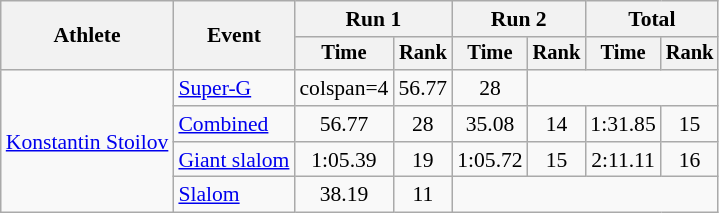<table class="wikitable" style="font-size:90%">
<tr>
<th rowspan=2>Athlete</th>
<th rowspan=2>Event</th>
<th colspan=2>Run 1</th>
<th colspan=2>Run 2</th>
<th colspan=2>Total</th>
</tr>
<tr style="font-size:95%">
<th>Time</th>
<th>Rank</th>
<th>Time</th>
<th>Rank</th>
<th>Time</th>
<th>Rank</th>
</tr>
<tr align=center>
<td align="left" rowspan="4"><a href='#'>Konstantin Stoilov</a></td>
<td align="left"><a href='#'>Super-G</a></td>
<td>colspan=4</td>
<td>56.77</td>
<td>28</td>
</tr>
<tr align=center>
<td align="left"><a href='#'>Combined</a></td>
<td>56.77</td>
<td>28</td>
<td>35.08</td>
<td>14</td>
<td>1:31.85</td>
<td>15</td>
</tr>
<tr align=center>
<td align="left"><a href='#'>Giant slalom</a></td>
<td>1:05.39</td>
<td>19</td>
<td>1:05.72</td>
<td>15</td>
<td>2:11.11</td>
<td>16</td>
</tr>
<tr align=center>
<td align="left"><a href='#'>Slalom</a></td>
<td>38.19</td>
<td>11</td>
<td colspan=4></td>
</tr>
</table>
